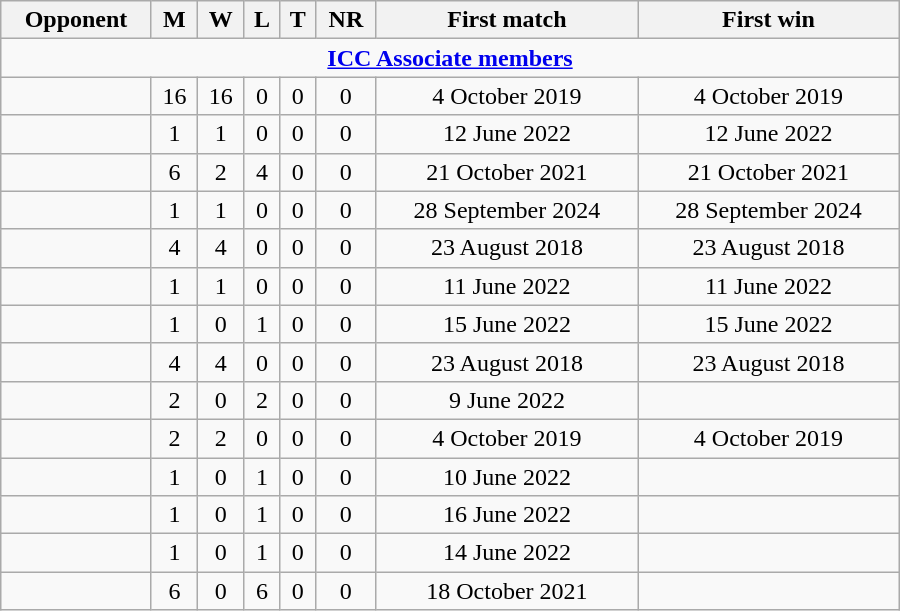<table class="wikitable" style="text-align: center; width: 600px;">
<tr>
<th>Opponent</th>
<th>M</th>
<th>W</th>
<th>L</th>
<th>T</th>
<th>NR</th>
<th>First match</th>
<th>First win</th>
</tr>
<tr>
<td colspan="8" style="text-align: center;"><strong><a href='#'>ICC Associate members</a></strong></td>
</tr>
<tr>
<td align=left></td>
<td>16</td>
<td>16</td>
<td>0</td>
<td>0</td>
<td>0</td>
<td>4 October 2019</td>
<td>4 October 2019</td>
</tr>
<tr>
<td align=left></td>
<td>1</td>
<td>1</td>
<td>0</td>
<td>0</td>
<td>0</td>
<td>12 June 2022</td>
<td>12 June 2022</td>
</tr>
<tr>
<td align=left></td>
<td>6</td>
<td>2</td>
<td>4</td>
<td>0</td>
<td>0</td>
<td>21 October 2021</td>
<td>21 October 2021</td>
</tr>
<tr>
<td align=left></td>
<td>1</td>
<td>1</td>
<td>0</td>
<td>0</td>
<td>0</td>
<td>28 September 2024</td>
<td>28 September 2024</td>
</tr>
<tr>
<td align=left></td>
<td>4</td>
<td>4</td>
<td>0</td>
<td>0</td>
<td>0</td>
<td>23 August 2018</td>
<td>23 August 2018</td>
</tr>
<tr>
<td align=left></td>
<td>1</td>
<td>1</td>
<td>0</td>
<td>0</td>
<td>0</td>
<td>11 June 2022</td>
<td>11 June 2022</td>
</tr>
<tr>
<td align=left></td>
<td>1</td>
<td>0</td>
<td>1</td>
<td>0</td>
<td>0</td>
<td>15 June 2022</td>
<td>15 June 2022</td>
</tr>
<tr>
<td align=left></td>
<td>4</td>
<td>4</td>
<td>0</td>
<td>0</td>
<td>0</td>
<td>23 August 2018</td>
<td>23 August 2018</td>
</tr>
<tr>
<td align=left></td>
<td>2</td>
<td>0</td>
<td>2</td>
<td>0</td>
<td>0</td>
<td>9 June 2022</td>
<td></td>
</tr>
<tr>
<td align=left></td>
<td>2</td>
<td>2</td>
<td>0</td>
<td>0</td>
<td>0</td>
<td>4 October 2019</td>
<td>4 October 2019</td>
</tr>
<tr>
<td align=left></td>
<td>1</td>
<td>0</td>
<td>1</td>
<td>0</td>
<td>0</td>
<td>10 June 2022</td>
<td></td>
</tr>
<tr>
<td align=left></td>
<td>1</td>
<td>0</td>
<td>1</td>
<td>0</td>
<td>0</td>
<td>16 June 2022</td>
<td></td>
</tr>
<tr>
<td align=left></td>
<td>1</td>
<td>0</td>
<td>1</td>
<td>0</td>
<td>0</td>
<td>14 June 2022</td>
<td></td>
</tr>
<tr>
<td align=left></td>
<td>6</td>
<td>0</td>
<td>6</td>
<td>0</td>
<td>0</td>
<td>18 October 2021</td>
<td></td>
</tr>
</table>
